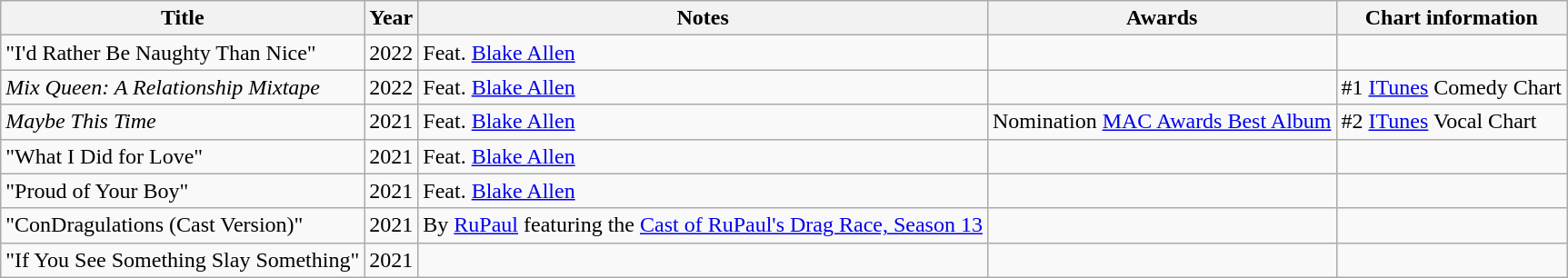<table class="wikitable plainrowheaders">
<tr>
<th scope="col">Title</th>
<th scope="col">Year</th>
<th scope="col">Notes</th>
<th scope="col">Awards</th>
<th scope="col">Chart information</th>
</tr>
<tr>
<td>"I'd Rather Be Naughty Than Nice"</td>
<td>2022</td>
<td>Feat. <a href='#'>Blake Allen</a></td>
<td></td>
<td></td>
</tr>
<tr>
<td><em>Mix Queen: A Relationship Mixtape</em></td>
<td>2022</td>
<td>Feat. <a href='#'>Blake Allen</a></td>
<td></td>
<td>#1 <a href='#'>ITunes</a> Comedy Chart</td>
</tr>
<tr>
<td><em>Maybe This Time</em></td>
<td>2021</td>
<td>Feat. <a href='#'>Blake Allen</a></td>
<td>Nomination <a href='#'>MAC Awards Best Album</a></td>
<td>#2 <a href='#'>ITunes</a> Vocal Chart</td>
</tr>
<tr>
<td>"What I Did for Love"</td>
<td>2021</td>
<td>Feat. <a href='#'>Blake Allen</a></td>
<td></td>
<td></td>
</tr>
<tr>
<td>"Proud of Your Boy"</td>
<td>2021</td>
<td>Feat. <a href='#'>Blake Allen</a></td>
<td></td>
<td></td>
</tr>
<tr>
<td>"ConDragulations (Cast Version)"</td>
<td>2021</td>
<td>By <a href='#'>RuPaul</a> featuring the <a href='#'>Cast of RuPaul's Drag Race, Season 13</a></td>
<td></td>
<td></td>
</tr>
<tr>
<td>"If You See Something Slay Something"</td>
<td>2021</td>
<td></td>
<td></td>
<td></td>
</tr>
</table>
